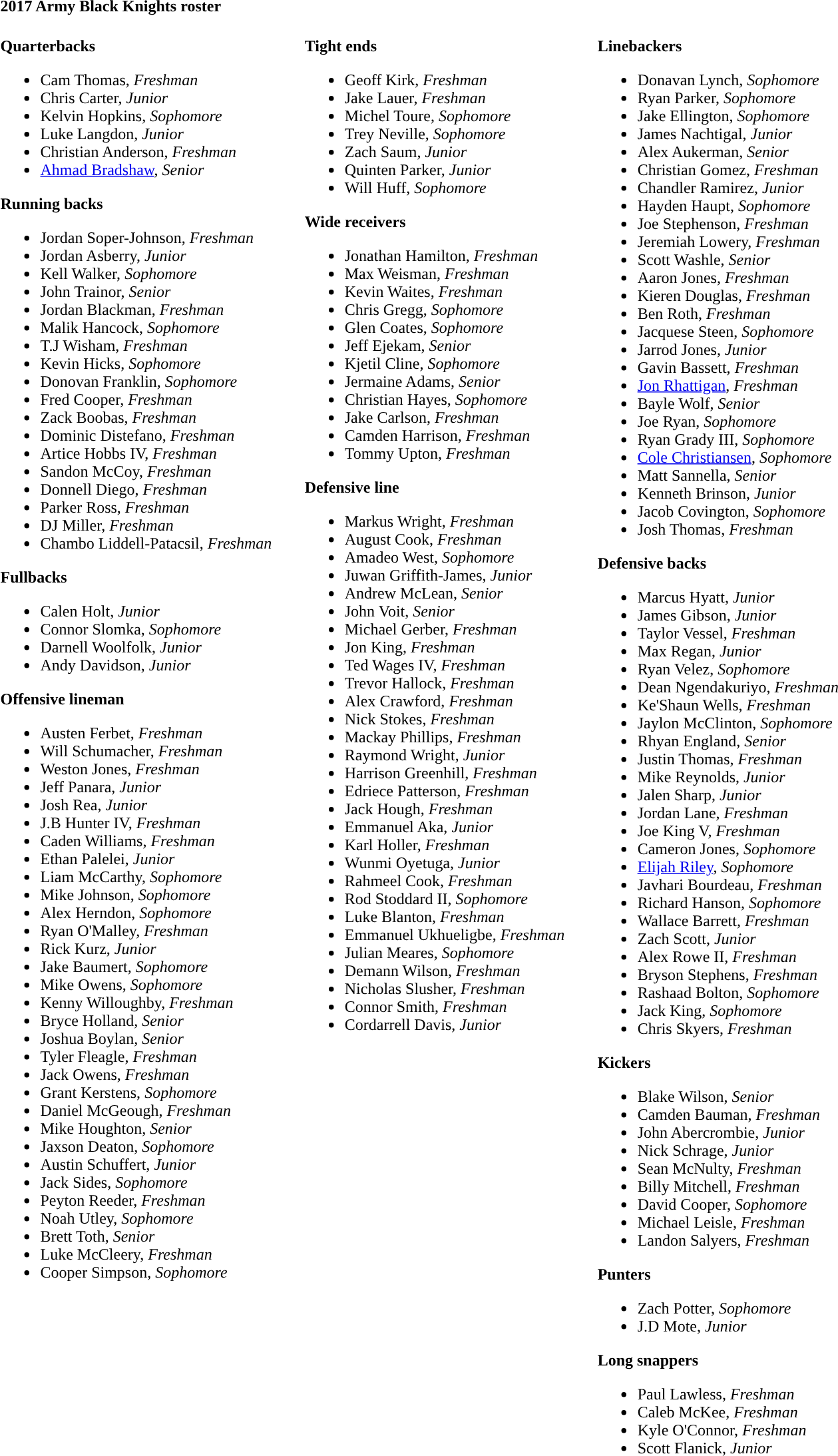<table class="toccolours" style="text-align: left;">
<tr>
<td colspan="5"><strong>2017 Army Black Knights roster</strong></td>
</tr>
<tr>
<td valign="top"><br><strong>Quarterbacks</strong><ul><li> Cam Thomas, <em>Freshman</em></li><li> Chris Carter, <em>Junior</em></li><li> Kelvin Hopkins, <em>Sophomore</em></li><li> Luke Langdon, <em>Junior</em></li><li> Christian Anderson, <em>Freshman</em></li><li> <a href='#'>Ahmad Bradshaw</a>, <em>Senior</em></li></ul><strong>Running backs</strong><ul><li> Jordan Soper-Johnson, <em>Freshman</em></li><li> Jordan Asberry, <em>Junior</em></li><li> Kell Walker, <em>Sophomore</em></li><li> John Trainor, <em>Senior</em></li><li> Jordan Blackman, <em>Freshman</em></li><li> Malik Hancock, <em>Sophomore</em></li><li> T.J Wisham, <em>Freshman</em></li><li> Kevin Hicks, <em>Sophomore</em></li><li> Donovan Franklin, <em>Sophomore</em></li><li> Fred Cooper, <em>Freshman</em></li><li> Zack Boobas, <em>Freshman</em></li><li> Dominic Distefano, <em>Freshman</em></li><li> Artice Hobbs IV, <em>Freshman</em></li><li> Sandon McCoy, <em>Freshman</em></li><li> Donnell Diego, <em>Freshman</em></li><li> Parker Ross, <em>Freshman</em></li><li> DJ Miller, <em>Freshman</em></li><li> Chambo Liddell-Patacsil, <em>Freshman</em></li></ul><strong>Fullbacks</strong><ul><li> Calen Holt, <em>Junior</em></li><li> Connor Slomka, <em>Sophomore</em></li><li> Darnell Woolfolk, <em>Junior</em></li><li> Andy Davidson, <em>Junior</em></li></ul><strong>Offensive lineman</strong><ul><li> Austen Ferbet, <em>Freshman</em></li><li> Will Schumacher, <em>Freshman</em></li><li> Weston Jones, <em>Freshman</em></li><li> Jeff Panara, <em>Junior</em></li><li> Josh Rea, <em>Junior</em></li><li> J.B Hunter IV, <em>Freshman</em></li><li> Caden Williams, <em>Freshman</em></li><li> Ethan Palelei, <em>Junior</em></li><li> Liam McCarthy, <em>Sophomore</em></li><li> Mike Johnson, <em>Sophomore</em></li><li> Alex Herndon, <em>Sophomore</em></li><li> Ryan O'Malley, <em>Freshman</em></li><li> Rick Kurz, <em>Junior</em></li><li> Jake Baumert, <em>Sophomore</em></li><li> Mike Owens, <em>Sophomore</em></li><li> Kenny Willoughby, <em>Freshman</em></li><li> Bryce Holland, <em>Senior</em></li><li> Joshua Boylan, <em>Senior</em></li><li> Tyler Fleagle, <em>Freshman</em></li><li> Jack Owens, <em>Freshman</em></li><li> Grant Kerstens, <em>Sophomore</em></li><li> Daniel McGeough, <em>Freshman</em></li><li> Mike Houghton, <em>Senior</em></li><li> Jaxson Deaton, <em>Sophomore</em></li><li> Austin Schuffert, <em>Junior</em></li><li> Jack Sides, <em>Sophomore</em></li><li> Peyton Reeder, <em>Freshman</em></li><li> Noah Utley, <em>Sophomore</em></li><li> Brett Toth, <em>Senior</em></li><li> Luke McCleery, <em>Freshman</em></li><li> Cooper Simpson, <em>Sophomore</em></li></ul></td>
<td width="25"> </td>
<td valign="top"><br><strong>Tight ends</strong><ul><li> Geoff Kirk, <em>Freshman</em></li><li> Jake Lauer, <em>Freshman</em></li><li> Michel Toure, <em>Sophomore</em></li><li> Trey Neville, <em>Sophomore</em></li><li> Zach Saum, <em>Junior</em></li><li> Quinten Parker, <em>Junior</em></li><li> Will Huff, <em>Sophomore</em></li></ul><strong>Wide receivers</strong><ul><li> Jonathan Hamilton, <em>Freshman</em></li><li> Max Weisman, <em>Freshman</em></li><li> Kevin Waites, <em>Freshman</em></li><li> Chris Gregg, <em>Sophomore</em></li><li> Glen Coates, <em>Sophomore</em></li><li> Jeff Ejekam, <em>Senior</em></li><li> Kjetil Cline, <em>Sophomore</em></li><li> Jermaine Adams, <em>Senior</em></li><li> Christian Hayes, <em>Sophomore</em></li><li> Jake Carlson, <em>Freshman</em></li><li> Camden Harrison, <em>Freshman</em></li><li> Tommy Upton, <em>Freshman</em></li></ul><strong>Defensive line</strong><ul><li> Markus Wright, <em>Freshman</em></li><li> August Cook, <em>Freshman</em></li><li> Amadeo West, <em>Sophomore</em></li><li> Juwan Griffith-James, <em>Junior</em></li><li> Andrew McLean, <em>Senior</em></li><li> John Voit, <em>Senior</em></li><li> Michael Gerber, <em>Freshman</em></li><li> Jon King, <em>Freshman</em></li><li> Ted Wages IV, <em>Freshman</em></li><li> Trevor Hallock, <em>Freshman</em></li><li> Alex Crawford, <em>Freshman</em></li><li> Nick Stokes, <em>Freshman</em></li><li> Mackay Phillips, <em>Freshman</em></li><li> Raymond Wright, <em>Junior</em></li><li> Harrison Greenhill, <em>Freshman</em></li><li> Edriece Patterson, <em>Freshman</em></li><li> Jack Hough, <em>Freshman</em></li><li> Emmanuel Aka, <em>Junior</em></li><li> Karl Holler, <em>Freshman</em></li><li> Wunmi Oyetuga, <em>Junior</em></li><li> Rahmeel Cook, <em>Freshman</em></li><li> Rod Stoddard II, <em>Sophomore</em></li><li> Luke Blanton, <em>Freshman</em></li><li> Emmanuel Ukhueligbe, <em>Freshman</em></li><li> Julian Meares, <em>Sophomore</em></li><li> Demann Wilson, <em>Freshman</em></li><li> Nicholas Slusher, <em>Freshman</em></li><li> Connor Smith, <em>Freshman</em></li><li> Cordarrell Davis, <em>Junior</em></li></ul></td>
<td width="25"> </td>
<td valign="top"><br><strong>Linebackers</strong><ul><li> Donavan Lynch, <em>Sophomore</em></li><li> Ryan Parker, <em>Sophomore</em></li><li> Jake Ellington, <em>Sophomore</em></li><li> James Nachtigal, <em>Junior</em></li><li> Alex Aukerman, <em>Senior</em></li><li> Christian Gomez, <em>Freshman</em></li><li> Chandler Ramirez, <em>Junior</em></li><li> Hayden Haupt, <em>Sophomore</em></li><li> Joe Stephenson, <em>Freshman</em></li><li> Jeremiah Lowery, <em>Freshman</em></li><li> Scott Washle, <em>Senior</em></li><li> Aaron Jones, <em>Freshman</em></li><li> Kieren Douglas, <em>Freshman</em></li><li> Ben Roth, <em>Freshman</em></li><li> Jacquese Steen, <em>Sophomore</em></li><li> Jarrod Jones, <em>Junior</em></li><li> Gavin Bassett, <em>Freshman</em></li><li> <a href='#'>Jon Rhattigan</a>, <em>Freshman</em></li><li> Bayle Wolf, <em>Senior</em></li><li> Joe Ryan, <em>Sophomore</em></li><li> Ryan Grady III, <em>Sophomore</em></li><li> <a href='#'>Cole Christiansen</a>, <em>Sophomore</em></li><li> Matt Sannella, <em>Senior</em></li><li> Kenneth Brinson, <em>Junior</em></li><li> Jacob Covington, <em>Sophomore</em></li><li> Josh Thomas, <em>Freshman</em></li></ul><strong>Defensive backs</strong><ul><li> Marcus Hyatt, <em>Junior</em></li><li> James Gibson, <em>Junior</em></li><li> Taylor Vessel, <em>Freshman</em></li><li> Max Regan, <em>Junior</em></li><li> Ryan Velez, <em>Sophomore</em></li><li> Dean Ngendakuriyo, <em>Freshman</em></li><li> Ke'Shaun Wells, <em>Freshman</em></li><li> Jaylon McClinton, <em>Sophomore</em></li><li> Rhyan England, <em>Senior</em></li><li> Justin Thomas, <em>Freshman</em></li><li> Mike Reynolds, <em>Junior</em></li><li> Jalen Sharp, <em>Junior</em></li><li> Jordan Lane, <em>Freshman</em></li><li> Joe King V, <em>Freshman</em></li><li> Cameron Jones, <em>Sophomore</em></li><li> <a href='#'>Elijah Riley</a>, <em>Sophomore</em></li><li> Javhari Bourdeau, <em>Freshman</em></li><li> Richard Hanson, <em>Sophomore</em></li><li> Wallace Barrett, <em>Freshman</em></li><li> Zach Scott, <em>Junior</em></li><li> Alex Rowe II, <em>Freshman</em></li><li> Bryson Stephens, <em>Freshman</em></li><li> Rashaad Bolton, <em>Sophomore</em></li><li> Jack King, <em>Sophomore</em></li><li> Chris Skyers, <em>Freshman</em></li></ul><strong>Kickers</strong><ul><li> Blake Wilson, <em>Senior</em></li><li> Camden Bauman, <em>Freshman</em></li><li> John Abercrombie, <em>Junior</em></li><li> Nick Schrage, <em>Junior</em></li><li> Sean McNulty, <em>Freshman</em></li><li> Billy Mitchell, <em>Freshman</em></li><li> David Cooper, <em>Sophomore</em></li><li> Michael Leisle, <em>Freshman</em></li><li> Landon Salyers, <em>Freshman</em></li></ul><strong>Punters</strong><ul><li> Zach Potter, <em>Sophomore</em></li><li> J.D Mote, <em>Junior</em></li></ul><strong>Long snappers</strong><ul><li> Paul Lawless, <em>Freshman</em></li><li> Caleb McKee, <em>Freshman</em></li><li> Kyle O'Connor, <em>Freshman</em></li><li> Scott Flanick, <em>Junior</em></li></ul><span></span></td>
</tr>
</table>
